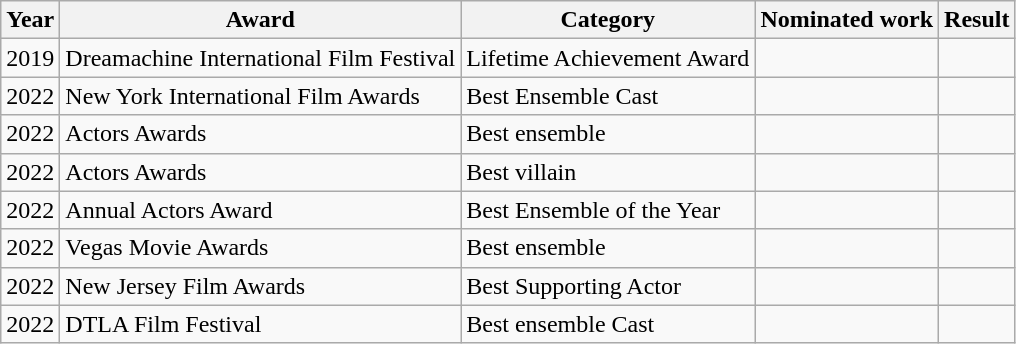<table class="wikitable sortable">
<tr>
<th>Year</th>
<th>Award</th>
<th>Category</th>
<th>Nominated work</th>
<th>Result</th>
</tr>
<tr>
<td>2019</td>
<td>Dreamachine International Film Festival</td>
<td>Lifetime Achievement Award</td>
<td></td>
<td></td>
</tr>
<tr>
<td>2022</td>
<td>New York International Film Awards</td>
<td>Best Ensemble Cast  </td>
<td></td>
<td></td>
</tr>
<tr>
<td>2022</td>
<td>Actors Awards</td>
<td>Best ensemble </td>
<td></td>
<td></td>
</tr>
<tr>
<td>2022</td>
<td>Actors Awards</td>
<td>Best villain</td>
<td></td>
<td></td>
</tr>
<tr>
<td>2022</td>
<td>Annual Actors Award</td>
<td>Best Ensemble of the Year </td>
<td></td>
<td></td>
</tr>
<tr>
<td>2022</td>
<td>Vegas Movie Awards</td>
<td>Best ensemble </td>
<td></td>
<td></td>
</tr>
<tr>
<td>2022</td>
<td>New Jersey Film Awards</td>
<td>Best Supporting Actor</td>
<td></td>
<td></td>
</tr>
<tr>
<td>2022</td>
<td>DTLA Film Festival</td>
<td>Best ensemble Cast </td>
<td></td>
<td></td>
</tr>
</table>
